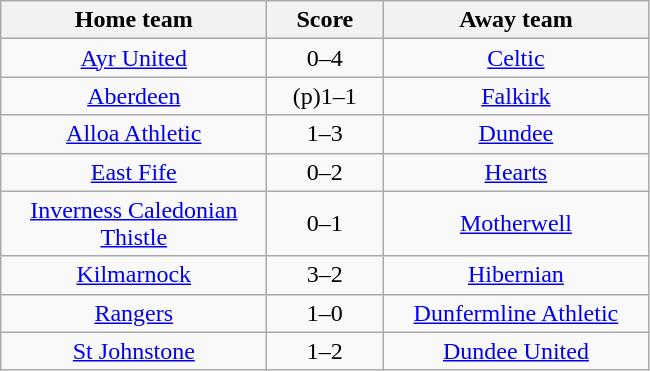<table class="wikitable" style="text-align: center">
<tr>
<th width=170>Home team</th>
<th width=70>Score</th>
<th width=170>Away team</th>
</tr>
<tr>
<td><a href='#'>Ayr United</a></td>
<td>0–4</td>
<td><a href='#'>Celtic</a></td>
</tr>
<tr>
<td><a href='#'>Aberdeen</a></td>
<td>(p)1–1</td>
<td><a href='#'>Falkirk</a></td>
</tr>
<tr>
<td><a href='#'>Alloa Athletic</a></td>
<td>1–3</td>
<td><a href='#'>Dundee</a></td>
</tr>
<tr>
<td><a href='#'>East Fife</a></td>
<td>0–2</td>
<td><a href='#'>Hearts</a></td>
</tr>
<tr>
<td><a href='#'>Inverness Caledonian Thistle</a></td>
<td>0–1</td>
<td><a href='#'>Motherwell</a></td>
</tr>
<tr>
<td><a href='#'>Kilmarnock</a></td>
<td>3–2</td>
<td><a href='#'>Hibernian</a></td>
</tr>
<tr>
<td><a href='#'>Rangers</a></td>
<td>1–0</td>
<td><a href='#'>Dunfermline Athletic</a></td>
</tr>
<tr>
<td><a href='#'>St Johnstone</a></td>
<td>1–2</td>
<td><a href='#'>Dundee United</a></td>
</tr>
</table>
